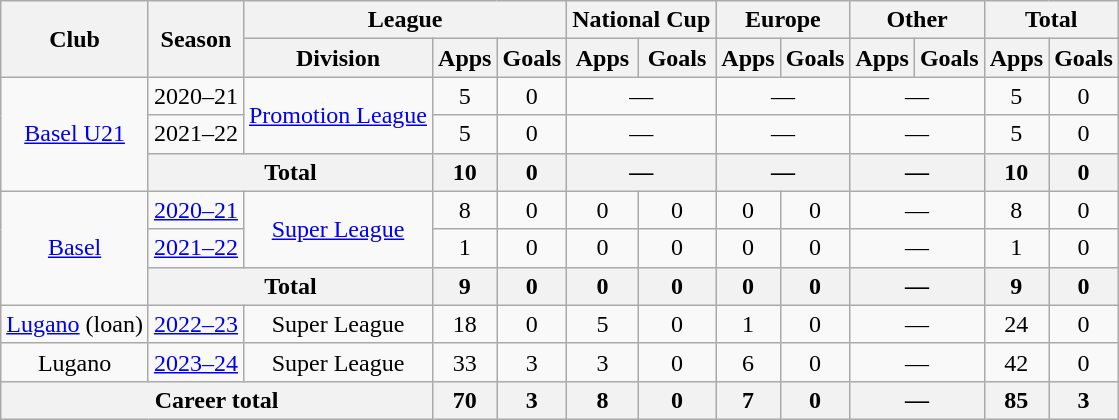<table class="wikitable" style="text-align:center">
<tr>
<th rowspan="2">Club</th>
<th rowspan="2">Season</th>
<th colspan="3">League</th>
<th colspan="2">National Cup</th>
<th colspan="2">Europe</th>
<th colspan="2">Other</th>
<th colspan="2">Total</th>
</tr>
<tr>
<th>Division</th>
<th>Apps</th>
<th>Goals</th>
<th>Apps</th>
<th>Goals</th>
<th>Apps</th>
<th>Goals</th>
<th>Apps</th>
<th>Goals</th>
<th>Apps</th>
<th>Goals</th>
</tr>
<tr>
<td rowspan="3"><a href='#'>Basel U21</a></td>
<td>2020–21</td>
<td rowspan="2"><a href='#'>Promotion League</a></td>
<td>5</td>
<td>0</td>
<td colspan="2">—</td>
<td colspan="2">—</td>
<td colspan="2">—</td>
<td>5</td>
<td>0</td>
</tr>
<tr>
<td>2021–22</td>
<td>5</td>
<td>0</td>
<td colspan="2">—</td>
<td colspan="2">—</td>
<td colspan="2">—</td>
<td>5</td>
<td>0</td>
</tr>
<tr>
<th colspan="2">Total</th>
<th>10</th>
<th>0</th>
<th colspan="2">—</th>
<th colspan="2">—</th>
<th colspan="2">—</th>
<th>10</th>
<th>0</th>
</tr>
<tr>
<td rowspan="3"><a href='#'>Basel</a></td>
<td><a href='#'>2020–21</a></td>
<td rowspan="2"><a href='#'>Super League</a></td>
<td>8</td>
<td>0</td>
<td>0</td>
<td>0</td>
<td>0</td>
<td>0</td>
<td colspan="2">—</td>
<td>8</td>
<td>0</td>
</tr>
<tr>
<td><a href='#'>2021–22</a></td>
<td>1</td>
<td>0</td>
<td>0</td>
<td>0</td>
<td>0</td>
<td>0</td>
<td colspan="2">—</td>
<td>1</td>
<td>0</td>
</tr>
<tr>
<th colspan="2">Total</th>
<th>9</th>
<th>0</th>
<th>0</th>
<th>0</th>
<th>0</th>
<th>0</th>
<th colspan="2">—</th>
<th>9</th>
<th>0</th>
</tr>
<tr>
<td><a href='#'>Lugano</a> (loan)</td>
<td><a href='#'>2022–23</a></td>
<td>Super League</td>
<td>18</td>
<td>0</td>
<td>5</td>
<td>0</td>
<td>1</td>
<td>0</td>
<td colspan="2">—</td>
<td>24</td>
<td>0</td>
</tr>
<tr>
<td>Lugano</td>
<td><a href='#'>2023–24</a></td>
<td>Super League</td>
<td>33</td>
<td>3</td>
<td>3</td>
<td>0</td>
<td>6</td>
<td>0</td>
<td colspan="2">—</td>
<td>42</td>
<td>0</td>
</tr>
<tr>
<th colspan="3">Career total</th>
<th>70</th>
<th>3</th>
<th>8</th>
<th>0</th>
<th>7</th>
<th>0</th>
<th colspan="2">—</th>
<th>85</th>
<th>3</th>
</tr>
</table>
